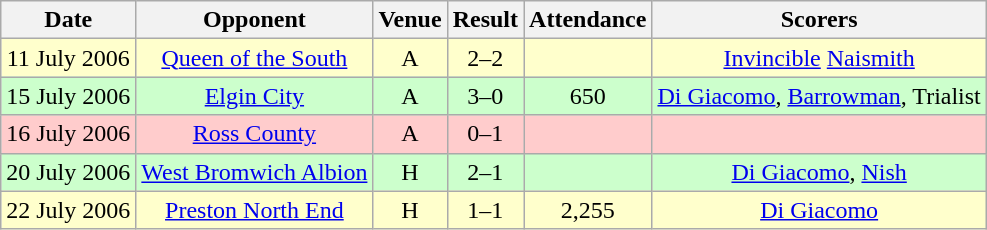<table class="wikitable" style="font-size:100%; text-align:center">
<tr>
<th>Date</th>
<th>Opponent</th>
<th>Venue</th>
<th>Result</th>
<th>Attendance</th>
<th>Scorers</th>
</tr>
<tr style="background: #FFFFCC;">
<td>11 July 2006</td>
<td><a href='#'>Queen of the South</a></td>
<td>A</td>
<td>2–2</td>
<td></td>
<td><a href='#'>Invincible</a> <a href='#'>Naismith</a></td>
</tr>
<tr style="background: #ccffcc;">
<td>15 July 2006</td>
<td><a href='#'>Elgin City</a></td>
<td>A</td>
<td>3–0</td>
<td>650</td>
<td><a href='#'>Di Giacomo</a>, <a href='#'>Barrowman</a>, Trialist</td>
</tr>
<tr style="background: #FFCCCC;">
<td>16 July 2006</td>
<td><a href='#'>Ross County</a></td>
<td>A</td>
<td>0–1</td>
<td></td>
<td></td>
</tr>
<tr style="background: #ccffcc;">
<td>20 July 2006</td>
<td> <a href='#'>West Bromwich Albion</a></td>
<td>H</td>
<td>2–1</td>
<td></td>
<td><a href='#'>Di Giacomo</a>, <a href='#'>Nish</a></td>
</tr>
<tr style="background: #FFFFCC;">
<td>22 July 2006</td>
<td> <a href='#'>Preston North End</a></td>
<td>H</td>
<td>1–1</td>
<td>2,255</td>
<td><a href='#'>Di Giacomo</a></td>
</tr>
</table>
